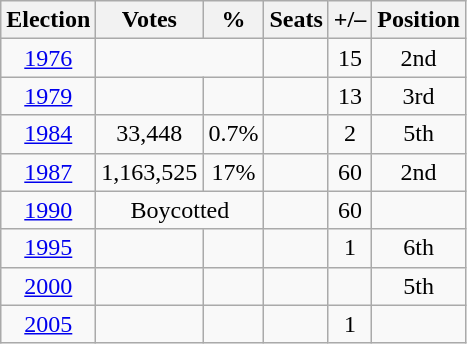<table class=wikitable style=text-align:center>
<tr>
<th><strong>Election</strong></th>
<th><strong>Votes</strong></th>
<th><strong>%</strong></th>
<th><strong>Seats</strong></th>
<th>+/–</th>
<th><strong>Position</strong></th>
</tr>
<tr>
<td><a href='#'>1976</a></td>
<td colspan="2"></td>
<td></td>
<td> 15</td>
<td> 2nd</td>
</tr>
<tr>
<td><a href='#'>1979</a></td>
<td></td>
<td></td>
<td></td>
<td> 13</td>
<td> 3rd</td>
</tr>
<tr>
<td><a href='#'>1984</a></td>
<td>33,448</td>
<td>0.7%</td>
<td></td>
<td> 2</td>
<td> 5th</td>
</tr>
<tr>
<td><a href='#'>1987</a></td>
<td>1,163,525</td>
<td>17%<br></td>
<td></td>
<td> 60</td>
<td> 2nd</td>
</tr>
<tr>
<td><a href='#'>1990</a></td>
<td colspan="2">Boycotted</td>
<td></td>
<td> 60</td>
<td></td>
</tr>
<tr>
<td><a href='#'>1995</a></td>
<td></td>
<td></td>
<td></td>
<td> 1</td>
<td> 6th</td>
</tr>
<tr>
<td><a href='#'>2000</a></td>
<td></td>
<td></td>
<td></td>
<td></td>
<td> 5th</td>
</tr>
<tr>
<td><a href='#'>2005</a></td>
<td></td>
<td></td>
<td></td>
<td> 1</td>
<td></td>
</tr>
</table>
